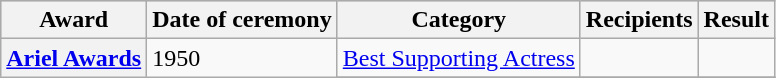<table class="wikitable plainrowheaders sortable">
<tr style="background:#ccc; text-align:center;">
<th scope="col">Award</th>
<th scope="col">Date of ceremony</th>
<th scope="col">Category</th>
<th scope="col">Recipients</th>
<th scope="col">Result</th>
</tr>
<tr>
<th scope="row" rowspan="7"><a href='#'>Ariel Awards</a></th>
<td rowspan="7">1950</td>
<td><a href='#'>Best Supporting Actress</a></td>
<td></td>
<td></td>
</tr>
<tr>
</tr>
</table>
